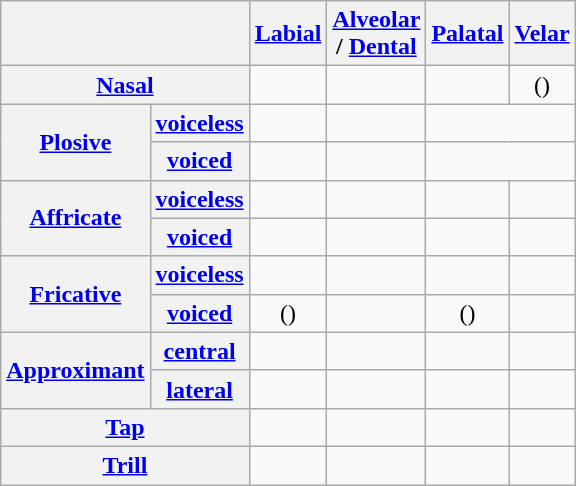<table class="wikitable" style="text-align: center;">
<tr>
<th colspan="2"></th>
<th><a href='#'>Labial</a></th>
<th><a href='#'>Alveolar</a><br>/ <a href='#'>Dental</a></th>
<th><a href='#'>Palatal</a></th>
<th><a href='#'>Velar</a></th>
</tr>
<tr>
<th colspan="2"><a href='#'>Nasal</a></th>
<td></td>
<td></td>
<td></td>
<td>()</td>
</tr>
<tr>
<th rowspan="2"><a href='#'>Plosive</a></th>
<th><a href='#'>voiceless</a></th>
<td></td>
<td></td>
<td colspan="2"></td>
</tr>
<tr>
<th><a href='#'>voiced</a></th>
<td></td>
<td></td>
<td colspan="2"></td>
</tr>
<tr>
<th rowspan="2"><a href='#'>Affricate</a></th>
<th><a href='#'>voiceless</a></th>
<td></td>
<td></td>
<td></td>
<td></td>
</tr>
<tr>
<th><a href='#'>voiced</a></th>
<td></td>
<td></td>
<td></td>
<td></td>
</tr>
<tr>
<th rowspan="2"><a href='#'>Fricative</a></th>
<th><a href='#'>voiceless</a></th>
<td></td>
<td></td>
<td></td>
<td></td>
</tr>
<tr>
<th><a href='#'>voiced</a></th>
<td>()</td>
<td></td>
<td>()</td>
<td></td>
</tr>
<tr>
<th rowspan="2"><a href='#'>Approximant</a></th>
<th><a href='#'>central</a></th>
<td></td>
<td></td>
<td></td>
<td></td>
</tr>
<tr>
<th><a href='#'>lateral</a></th>
<td></td>
<td></td>
<td></td>
<td></td>
</tr>
<tr>
<th colspan="2"><a href='#'>Tap</a></th>
<td></td>
<td></td>
<td></td>
<td></td>
</tr>
<tr>
<th colspan="2"><a href='#'>Trill</a></th>
<td></td>
<td></td>
<td></td>
<td></td>
</tr>
</table>
